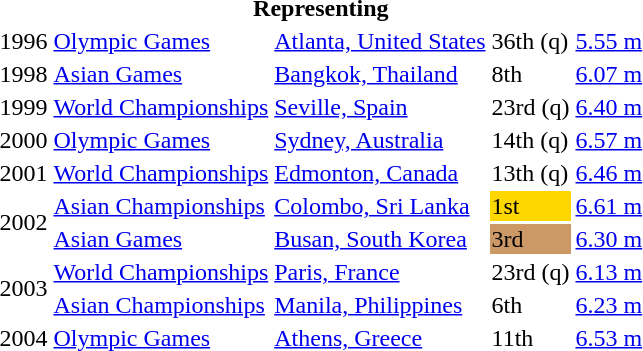<table>
<tr>
<th colspan="5">Representing </th>
</tr>
<tr>
<td>1996</td>
<td><a href='#'>Olympic Games</a></td>
<td><a href='#'>Atlanta, United States</a></td>
<td>36th (q)</td>
<td><a href='#'>5.55 m</a></td>
</tr>
<tr>
<td>1998</td>
<td><a href='#'>Asian Games</a></td>
<td><a href='#'>Bangkok, Thailand</a></td>
<td>8th</td>
<td><a href='#'>6.07 m</a></td>
</tr>
<tr>
<td>1999</td>
<td><a href='#'>World Championships</a></td>
<td><a href='#'>Seville, Spain</a></td>
<td>23rd (q)</td>
<td><a href='#'>6.40 m</a></td>
</tr>
<tr>
<td>2000</td>
<td><a href='#'>Olympic Games</a></td>
<td><a href='#'>Sydney, Australia</a></td>
<td>14th (q)</td>
<td><a href='#'>6.57 m</a></td>
</tr>
<tr>
<td>2001</td>
<td><a href='#'>World Championships</a></td>
<td><a href='#'>Edmonton, Canada</a></td>
<td>13th (q)</td>
<td><a href='#'>6.46 m</a></td>
</tr>
<tr>
<td rowspan=2>2002</td>
<td><a href='#'>Asian Championships</a></td>
<td><a href='#'>Colombo, Sri Lanka</a></td>
<td bgcolor=gold>1st</td>
<td><a href='#'>6.61 m</a></td>
</tr>
<tr>
<td><a href='#'>Asian Games</a></td>
<td><a href='#'>Busan, South Korea</a></td>
<td bgcolor=cc9966>3rd</td>
<td><a href='#'>6.30 m</a></td>
</tr>
<tr>
<td rowspan=2>2003</td>
<td><a href='#'>World Championships</a></td>
<td><a href='#'>Paris, France</a></td>
<td>23rd (q)</td>
<td><a href='#'>6.13 m</a></td>
</tr>
<tr>
<td><a href='#'>Asian Championships</a></td>
<td><a href='#'>Manila, Philippines</a></td>
<td>6th</td>
<td><a href='#'>6.23 m</a></td>
</tr>
<tr>
<td>2004</td>
<td><a href='#'>Olympic Games</a></td>
<td><a href='#'>Athens, Greece</a></td>
<td>11th</td>
<td><a href='#'>6.53 m</a></td>
</tr>
</table>
